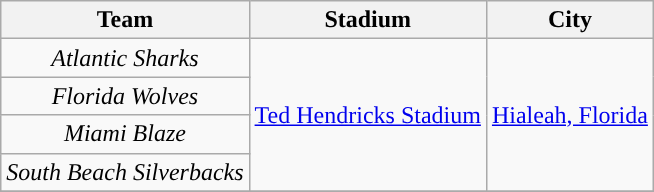<table class="wikitable" style="text-align:center">
<tr>
<th>Team</th>
<th>Stadium</th>
<th>City</th>
</tr>
<tr>
<td><em>Atlantic Sharks</em></td>
<td rowspan="4" style="text-align:center"><a href='#'>Ted Hendricks Stadium</a></td>
<td rowspan="4" style="text-align:center"><a href='#'>Hialeah, Florida</a></td>
</tr>
<tr>
<td><em>Florida Wolves</em></td>
</tr>
<tr>
<td><em>Miami Blaze</em></td>
</tr>
<tr>
<td><em>South Beach Silverbacks</em></td>
</tr>
<tr>
</tr>
</table>
